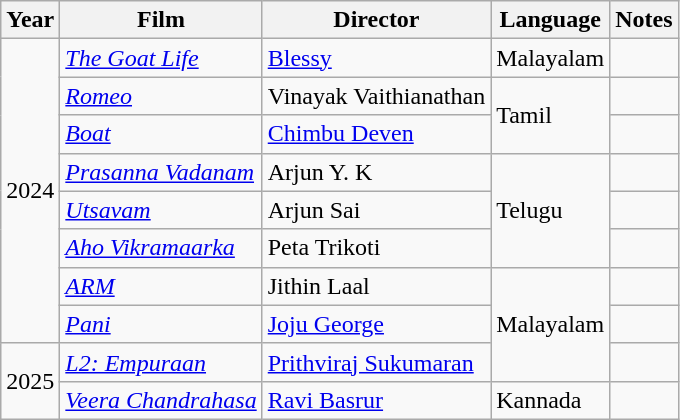<table class="wikitable sortable plainrowheaders">
<tr style="text-align:center;">
<th scope="col">Year</th>
<th scope="col">Film</th>
<th scope="col">Director</th>
<th scope="col">Language</th>
<th scope="col" class="unsortable">Notes</th>
</tr>
<tr>
<td rowspan="8">2024</td>
<td><em><a href='#'>The Goat Life</a></em></td>
<td><a href='#'>Blessy</a></td>
<td>Malayalam</td>
<td></td>
</tr>
<tr>
<td><em><a href='#'>Romeo</a></em></td>
<td>Vinayak Vaithianathan</td>
<td rowspan="2">Tamil</td>
<td></td>
</tr>
<tr>
<td><em><a href='#'>Boat</a></em></td>
<td><a href='#'>Chimbu Deven</a></td>
<td></td>
</tr>
<tr>
<td><em><a href='#'>Prasanna Vadanam</a></em></td>
<td>Arjun Y. K</td>
<td rowspan="3">Telugu</td>
<td></td>
</tr>
<tr>
<td><em><a href='#'>Utsavam</a></em></td>
<td>Arjun Sai</td>
<td></td>
</tr>
<tr>
<td><em><a href='#'>Aho Vikramaarka</a></em></td>
<td>Peta Trikoti</td>
<td></td>
</tr>
<tr>
<td><em><a href='#'>ARM</a></em></td>
<td>Jithin Laal</td>
<td rowspan="3">Malayalam</td>
<td></td>
</tr>
<tr>
<td><em><a href='#'>Pani</a></em></td>
<td><a href='#'>Joju George</a></td>
<td></td>
</tr>
<tr>
<td rowspan="2">2025</td>
<td><em><a href='#'>L2: Empuraan</a></em></td>
<td><a href='#'>Prithviraj Sukumaran</a></td>
<td></td>
</tr>
<tr>
<td><em><a href='#'>Veera Chandrahasa</a></em></td>
<td><a href='#'>Ravi Basrur</a></td>
<td>Kannada</td>
<td></td>
</tr>
</table>
